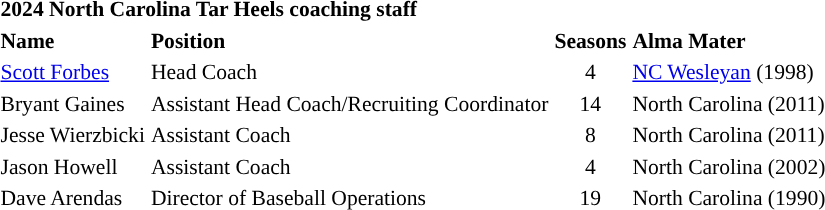<table class="toccolours" style="text-align: left; font-size:90%;">
<tr>
<th colspan="9">2024 North Carolina Tar Heels coaching staff</th>
</tr>
<tr>
<th>Name</th>
<th>Position</th>
<th>Seasons</th>
<th>Alma Mater</th>
</tr>
<tr>
<td><a href='#'>Scott Forbes</a></td>
<td>Head Coach</td>
<td align=center>4</td>
<td><a href='#'>NC Wesleyan</a> (1998)</td>
</tr>
<tr>
<td>Bryant Gaines</td>
<td>Assistant Head Coach/Recruiting Coordinator</td>
<td align=center>14</td>
<td>North Carolina (2011)</td>
</tr>
<tr>
<td>Jesse Wierzbicki</td>
<td>Assistant Coach</td>
<td align=center>8</td>
<td>North Carolina (2011)</td>
</tr>
<tr>
<td>Jason Howell</td>
<td>Assistant Coach</td>
<td align=center>4</td>
<td>North Carolina (2002)</td>
</tr>
<tr>
<td>Dave Arendas</td>
<td>Director of Baseball Operations</td>
<td align=center>19</td>
<td>North Carolina (1990)</td>
</tr>
</table>
